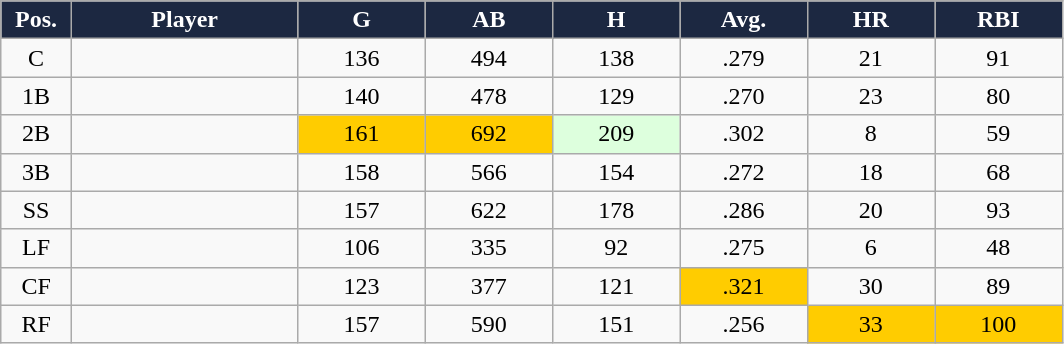<table class="wikitable sortable">
<tr>
<th style="background:#1c2841; color:white; width:5%;">Pos.</th>
<th style="background:#1c2841; color:white; width:16%;">Player</th>
<th style="background:#1c2841; color:white; width:9%;">G</th>
<th style="background:#1c2841; color:white; width:9%;">AB</th>
<th style="background:#1c2841; color:white; width:9%;">H</th>
<th style="background:#1c2841; color:white; width:9%;">Avg.</th>
<th style="background:#1c2841; color:white; width:9%;">HR</th>
<th style="background:#1c2841; color:white; width:9%;">RBI</th>
</tr>
<tr style="text-align:center;">
<td>C</td>
<td></td>
<td>136</td>
<td>494</td>
<td>138</td>
<td>.279</td>
<td>21</td>
<td>91</td>
</tr>
<tr style="text-align:center;">
<td>1B</td>
<td></td>
<td>140</td>
<td>478</td>
<td>129</td>
<td>.270</td>
<td>23</td>
<td>80</td>
</tr>
<tr style="text-align:center;">
<td>2B</td>
<td></td>
<td style="background:#fc0;">161</td>
<td style="background:#fc0;">692</td>
<td style="background:#DDFFDD;">209</td>
<td>.302</td>
<td>8</td>
<td>59</td>
</tr>
<tr style="text-align:center;">
<td>3B</td>
<td></td>
<td>158</td>
<td>566</td>
<td>154</td>
<td>.272</td>
<td>18</td>
<td>68</td>
</tr>
<tr style="text-align:center;">
<td>SS</td>
<td></td>
<td>157</td>
<td>622</td>
<td>178</td>
<td>.286</td>
<td>20</td>
<td>93</td>
</tr>
<tr style="text-align:center;">
<td>LF</td>
<td></td>
<td>106</td>
<td>335</td>
<td>92</td>
<td>.275</td>
<td>6</td>
<td>48</td>
</tr>
<tr style="text-align:center;">
<td>CF</td>
<td></td>
<td>123</td>
<td>377</td>
<td>121</td>
<td style="background:#fc0;">.321</td>
<td>30</td>
<td>89</td>
</tr>
<tr style="text-align:center;">
<td>RF</td>
<td></td>
<td>157</td>
<td>590</td>
<td>151</td>
<td>.256</td>
<td style="background:#fc0;">33</td>
<td style="background:#fc0;">100</td>
</tr>
</table>
